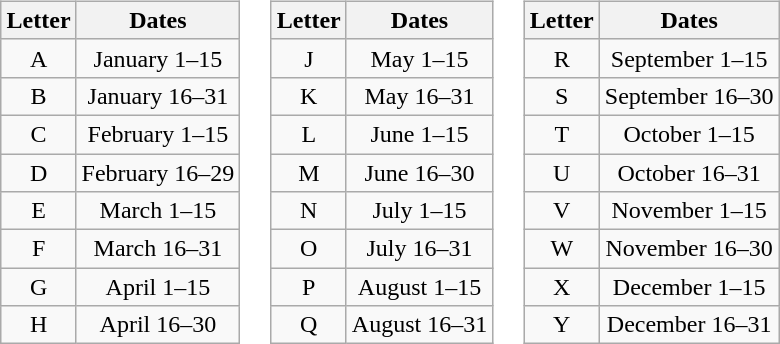<table style="margin:auto; text-align:center">
<tr>
<td><br><table class="wikitable">
<tr>
<th>Letter</th>
<th>Dates</th>
</tr>
<tr>
<td>A</td>
<td>January 1–15</td>
</tr>
<tr>
<td>B</td>
<td>January 16–31</td>
</tr>
<tr>
<td>C</td>
<td>February 1–15</td>
</tr>
<tr>
<td>D</td>
<td>February 16–29</td>
</tr>
<tr>
<td>E</td>
<td>March 1–15</td>
</tr>
<tr>
<td>F</td>
<td>March 16–31</td>
</tr>
<tr>
<td>G</td>
<td>April 1–15</td>
</tr>
<tr>
<td>H</td>
<td>April 16–30</td>
</tr>
</table>
</td>
<td><br><table class="wikitable">
<tr>
<th>Letter</th>
<th>Dates</th>
</tr>
<tr>
<td>J</td>
<td>May 1–15</td>
</tr>
<tr>
<td>K</td>
<td>May 16–31</td>
</tr>
<tr>
<td>L</td>
<td>June 1–15</td>
</tr>
<tr>
<td>M</td>
<td>June 16–30</td>
</tr>
<tr>
<td>N</td>
<td>July 1–15</td>
</tr>
<tr>
<td>O</td>
<td>July 16–31</td>
</tr>
<tr>
<td>P</td>
<td>August 1–15</td>
</tr>
<tr>
<td>Q</td>
<td>August 16–31</td>
</tr>
</table>
</td>
<td><br><table class="wikitable">
<tr>
<th>Letter</th>
<th>Dates</th>
</tr>
<tr>
<td>R</td>
<td>September 1–15</td>
</tr>
<tr>
<td>S</td>
<td>September 16–30</td>
</tr>
<tr>
<td>T</td>
<td>October 1–15</td>
</tr>
<tr>
<td>U</td>
<td>October 16–31</td>
</tr>
<tr>
<td>V</td>
<td>November 1–15</td>
</tr>
<tr>
<td>W</td>
<td>November 16–30</td>
</tr>
<tr>
<td>X</td>
<td>December 1–15</td>
</tr>
<tr>
<td>Y</td>
<td>December 16–31</td>
</tr>
</table>
</td>
</tr>
<tr>
</tr>
</table>
